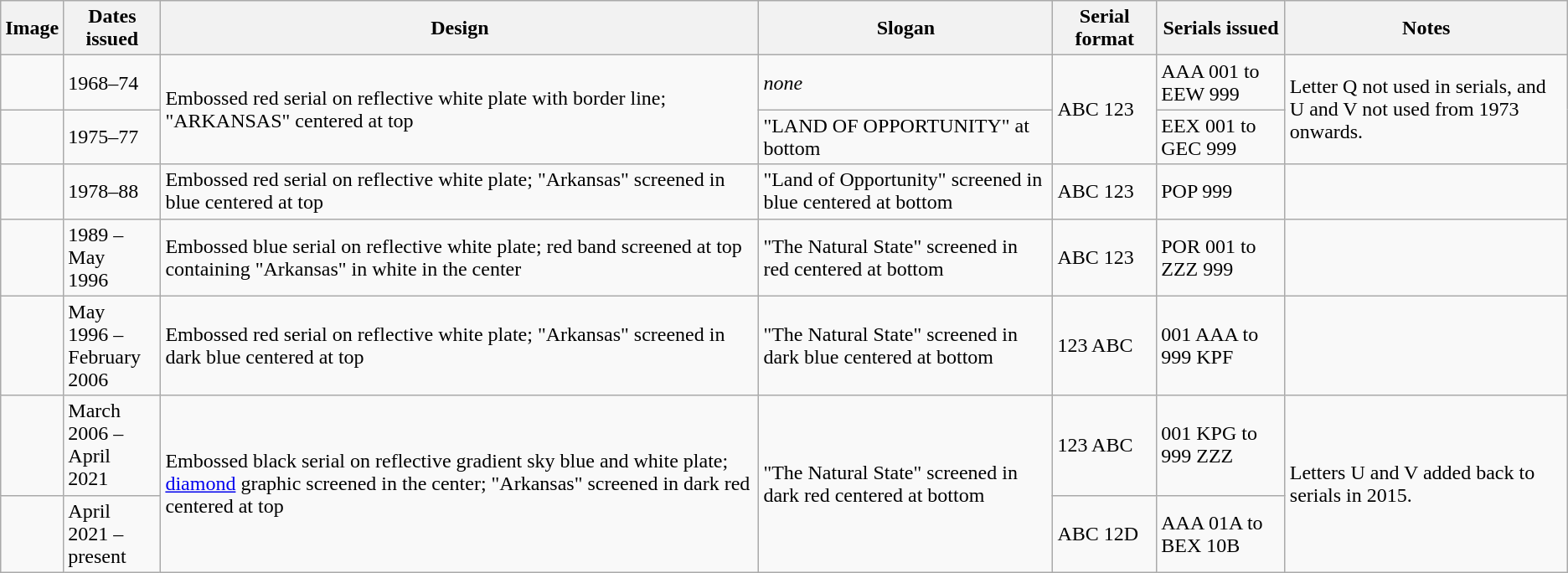<table class=wikitable>
<tr>
<th>Image</th>
<th style="width:70px;">Dates issued</th>
<th>Design</th>
<th>Slogan</th>
<th>Serial format</th>
<th style="width:95px;">Serials issued</th>
<th>Notes</th>
</tr>
<tr>
<td></td>
<td>1968–74</td>
<td rowspan="2">Embossed red serial on reflective white plate with border line; "ARKANSAS" centered at top</td>
<td><em>none</em></td>
<td rowspan="2">ABC 123</td>
<td>AAA 001 to EEW 999</td>
<td rowspan="2">Letter Q not used in serials, and U and V not used from 1973 onwards.</td>
</tr>
<tr>
<td></td>
<td>1975–77</td>
<td>"LAND OF OPPORTUNITY" at bottom</td>
<td>EEX 001 to GEC 999</td>
</tr>
<tr>
<td></td>
<td>1978–88</td>
<td>Embossed red serial on reflective white plate; "Arkansas" screened in blue centered at top</td>
<td>"Land of Opportunity" screened in blue centered at bottom</td>
<td>ABC 123</td>
<td> POP 999</td>
<td></td>
</tr>
<tr>
<td></td>
<td>1989 –<br>May<br>1996</td>
<td>Embossed blue serial on reflective white plate; red band screened at top containing "Arkansas" in white in the center</td>
<td>"The Natural State" screened in red centered at bottom</td>
<td>ABC 123</td>
<td>POR 001 to ZZZ 999</td>
<td></td>
</tr>
<tr>
<td></td>
<td>May<br>1996 – February 2006</td>
<td>Embossed red serial on reflective white plate; "Arkansas" screened in dark blue centered at top</td>
<td>"The Natural State" screened in dark blue centered at bottom</td>
<td>123 ABC</td>
<td>001 AAA to 999 KPF</td>
<td></td>
</tr>
<tr>
<td></td>
<td>March 2006 – April<br>2021</td>
<td rowspan="2">Embossed black serial on reflective gradient sky blue and white plate; <a href='#'>diamond</a> graphic screened in the center; "Arkansas" screened in dark red centered at top</td>
<td rowspan="2">"The Natural State" screened in dark red centered at bottom</td>
<td>123 ABC</td>
<td>001 KPG to 999 ZZZ</td>
<td rowspan="2">Letters U and V added back to serials in 2015.</td>
</tr>
<tr>
<td></td>
<td>April 2021 – present</td>
<td>ABC 12D</td>
<td>AAA 01A to BEX 10B </td>
</tr>
</table>
